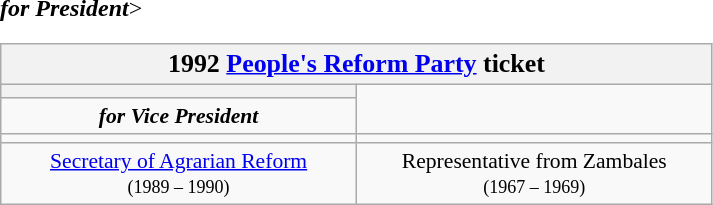<table class=wikitable style="font-size:90%; text-align:center">
<tr>
<th colspan=2><big>1992 <a href='#'>People's Reform Party</a> ticket</big></th>
</tr>
<tr>
<th style="width:3em; font-size:135%; background:></th>
<th style="width:3em; font-size:135%; background:></th>
</tr>
<tr style="color:#000; font-size:100%; background:#>
<td style="width:200px;"><strong><em>for President</em></strong></td>
<td style="width:200px;"><strong><em>for Vice President</em></strong></td>
</tr>
<tr <--Do not add a generic image here, that would be forbidden under WP:IPH-->>
<td></td>
<td></td>
</tr>
<tr>
<td style=width:16em><a href='#'>Secretary of Agrarian Reform</a><br><small>(1989 – 1990)</small></td>
<td style=width:16em>Representative from Zambales<br><small>(1967 – 1969)</small></td>
</tr>
</table>
